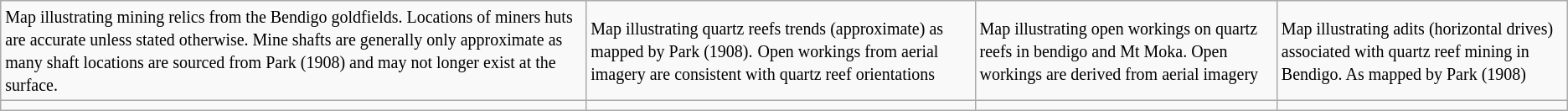<table class="wikitable">
<tr>
<td><small>Map illustrating mining relics from the Bendigo goldfields. Locations of miners huts are accurate unless stated otherwise. Mine shafts are generally only approximate as many shaft locations are sourced from Park (1908) and may not longer exist at the surface.</small></td>
<td><small>Map illustrating quartz reefs trends (approximate) as mapped by Park (1908).</small> <small>Open workings from aerial imagery are consistent with quartz reef orientations</small></td>
<td><small>Map illustrating open workings on quartz reefs in bendigo and Mt Moka. Open workings are derived from aerial imagery</small></td>
<td><small>Map illustrating adits (horizontal drives) associated with quartz reef mining in Bendigo. As mapped by Park (1908)</small></td>
</tr>
<tr>
<td></td>
<td></td>
<td></td>
<td></td>
</tr>
</table>
